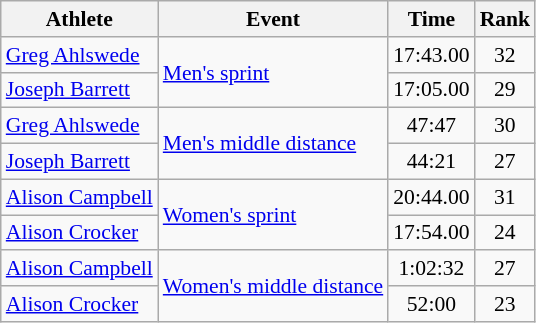<table class=wikitable style=font-size:90%;text-align:center>
<tr>
<th>Athlete</th>
<th>Event</th>
<th>Time</th>
<th>Rank</th>
</tr>
<tr>
<td align=left><a href='#'>Greg Ahlswede</a></td>
<td align=left rowspan=2><a href='#'>Men's sprint</a></td>
<td>17:43.00</td>
<td>32</td>
</tr>
<tr>
<td align=left><a href='#'>Joseph Barrett</a></td>
<td>17:05.00</td>
<td>29</td>
</tr>
<tr>
<td align=left><a href='#'>Greg Ahlswede</a></td>
<td align=left rowspan=2><a href='#'>Men's middle distance</a></td>
<td>47:47</td>
<td>30</td>
</tr>
<tr>
<td align=left><a href='#'>Joseph Barrett</a></td>
<td>44:21</td>
<td>27</td>
</tr>
<tr>
<td align=left><a href='#'>Alison Campbell</a></td>
<td align=left rowspan=2><a href='#'>Women's sprint</a></td>
<td>20:44.00</td>
<td>31</td>
</tr>
<tr>
<td align=left><a href='#'>Alison Crocker</a></td>
<td>17:54.00</td>
<td>24</td>
</tr>
<tr>
<td align=left><a href='#'>Alison Campbell</a></td>
<td align=left rowspan=2><a href='#'>Women's middle distance</a></td>
<td>1:02:32</td>
<td>27</td>
</tr>
<tr>
<td align=left><a href='#'>Alison Crocker</a></td>
<td>52:00</td>
<td>23</td>
</tr>
</table>
